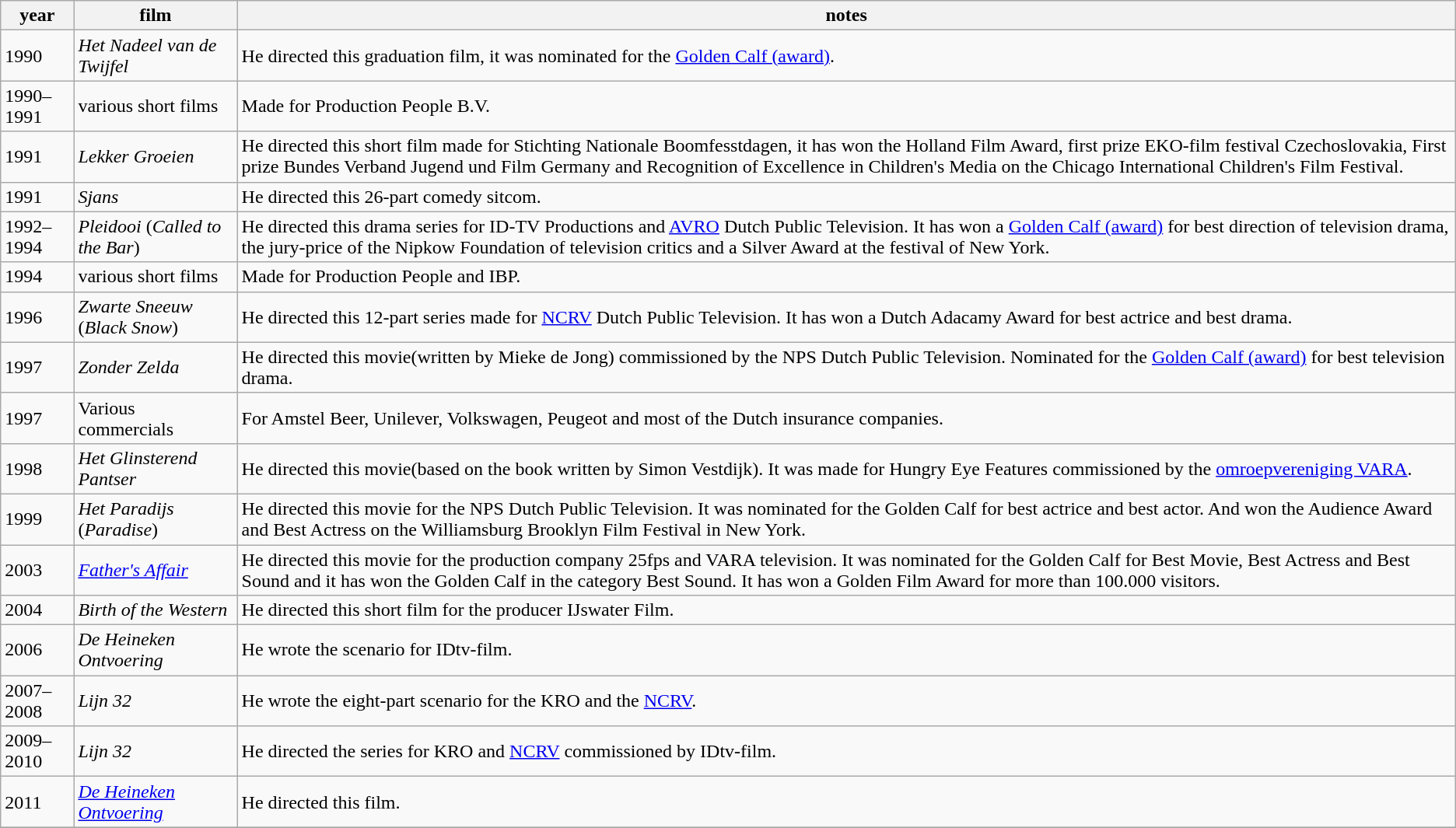<table class="wikitable">
<tr>
<th>year</th>
<th>film</th>
<th>notes</th>
</tr>
<tr>
<td>1990</td>
<td><em>Het Nadeel van de Twijfel</em></td>
<td>He directed this graduation film, it was nominated for the <a href='#'>Golden Calf (award)</a>.</td>
</tr>
<tr>
<td>1990–1991</td>
<td>various short films</td>
<td>Made for Production People B.V.</td>
</tr>
<tr>
<td>1991</td>
<td><em>Lekker Groeien</em></td>
<td>He directed this short film made for Stichting Nationale Boomfesstdagen, it has won the Holland Film Award, first prize EKO-film festival Czechoslovakia, First prize Bundes Verband Jugend und Film Germany and Recognition of Excellence in Children's Media on the Chicago International Children's Film Festival.</td>
</tr>
<tr>
<td>1991</td>
<td><em>Sjans</em></td>
<td>He directed this 26-part comedy sitcom.</td>
</tr>
<tr>
<td>1992–1994</td>
<td><em>Pleidooi</em> (<em>Called to the Bar</em>)</td>
<td>He directed this drama series for ID-TV Productions and <a href='#'>AVRO</a> Dutch Public Television. It has won a <a href='#'>Golden Calf (award)</a> for best direction of television drama, the jury-price of the Nipkow Foundation of television critics and a Silver Award at the festival of New York.</td>
</tr>
<tr>
<td>1994</td>
<td>various short films</td>
<td>Made for Production People and IBP.</td>
</tr>
<tr>
<td>1996</td>
<td><em>Zwarte Sneeuw </em>(<em>Black Snow</em>)</td>
<td>He directed this 12-part series made for <a href='#'>NCRV</a> Dutch Public Television. It has won a Dutch Adacamy Award for best actrice and best drama.</td>
</tr>
<tr>
<td>1997</td>
<td><em>Zonder Zelda</em></td>
<td>He directed this movie(written by Mieke de Jong) commissioned by the NPS Dutch Public Television. Nominated for the <a href='#'>Golden Calf (award)</a> for best television drama.</td>
</tr>
<tr>
<td>1997</td>
<td>Various commercials</td>
<td>For Amstel Beer, Unilever, Volkswagen, Peugeot and most of the Dutch insurance companies.</td>
</tr>
<tr>
<td>1998</td>
<td><em>Het Glinsterend Pantser</em></td>
<td>He directed this movie(based on the book written by Simon Vestdijk). It was made for Hungry Eye Features commissioned by the <a href='#'>omroepvereniging VARA</a>.</td>
</tr>
<tr>
<td>1999</td>
<td><em>Het Paradijs</em> (<em>Paradise</em>)</td>
<td>He directed this movie for the NPS Dutch Public Television. It was nominated for the Golden Calf for best actrice and best actor. And won the Audience Award and Best Actress on the Williamsburg Brooklyn Film Festival in New York.</td>
</tr>
<tr>
<td>2003</td>
<td><em><a href='#'>Father's Affair</a></em></td>
<td>He directed this movie for the production company 25fps and VARA television. It was nominated for the Golden Calf for Best Movie, Best Actress and Best Sound and it has won the Golden Calf in the category Best Sound. It has won a Golden Film Award for more than 100.000 visitors.</td>
</tr>
<tr>
<td>2004</td>
<td><em>Birth of the Western</em></td>
<td>He directed this short film for the producer IJswater Film.</td>
</tr>
<tr>
<td>2006</td>
<td><em>De Heineken Ontvoering</em></td>
<td>He wrote the scenario for IDtv-film.</td>
</tr>
<tr>
<td>2007–2008</td>
<td><em>Lijn 32</em></td>
<td>He wrote the eight-part scenario for the KRO and the <a href='#'>NCRV</a>.</td>
</tr>
<tr>
<td>2009–2010</td>
<td><em>Lijn 32</em></td>
<td>He directed the series for KRO and <a href='#'>NCRV</a> commissioned by IDtv-film.</td>
</tr>
<tr>
<td>2011</td>
<td><em><a href='#'>De Heineken Ontvoering</a></em></td>
<td>He directed this film.</td>
</tr>
<tr>
</tr>
</table>
